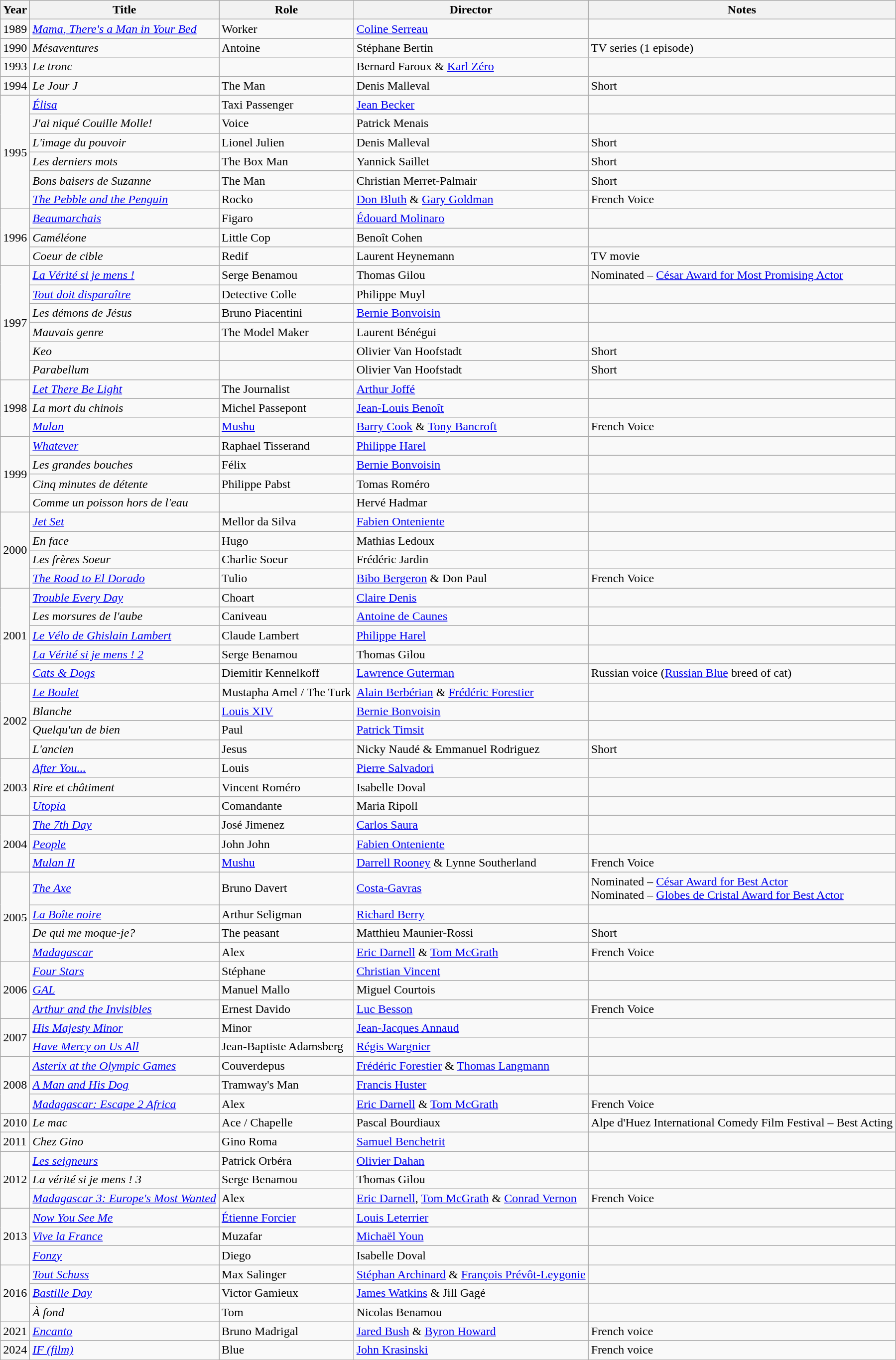<table class="wikitable sortable">
<tr>
<th>Year</th>
<th>Title</th>
<th>Role</th>
<th>Director</th>
<th class="unsortable">Notes</th>
</tr>
<tr>
<td rowspan=1>1989</td>
<td><em><a href='#'>Mama, There's a Man in Your Bed</a></em></td>
<td>Worker</td>
<td><a href='#'>Coline Serreau</a></td>
<td></td>
</tr>
<tr>
<td rowspan=1>1990</td>
<td><em>Mésaventures</em></td>
<td>Antoine</td>
<td>Stéphane Bertin</td>
<td>TV series (1 episode)</td>
</tr>
<tr>
<td rowspan=1>1993</td>
<td><em>Le tronc</em></td>
<td></td>
<td>Bernard Faroux & <a href='#'>Karl Zéro</a></td>
<td></td>
</tr>
<tr>
<td rowspan=1>1994</td>
<td><em>Le Jour J</em></td>
<td>The Man</td>
<td>Denis Malleval</td>
<td>Short</td>
</tr>
<tr>
<td rowspan=6>1995</td>
<td><em><a href='#'>Élisa</a></em></td>
<td>Taxi Passenger</td>
<td><a href='#'>Jean Becker</a></td>
<td></td>
</tr>
<tr>
<td><em>J'ai niqué Couille Molle!</em></td>
<td>Voice</td>
<td>Patrick Menais</td>
<td></td>
</tr>
<tr>
<td><em>L'image du pouvoir</em></td>
<td>Lionel Julien</td>
<td>Denis Malleval</td>
<td>Short</td>
</tr>
<tr>
<td><em>Les derniers mots</em></td>
<td>The Box Man</td>
<td>Yannick Saillet</td>
<td>Short</td>
</tr>
<tr>
<td><em>Bons baisers de Suzanne</em></td>
<td>The Man</td>
<td>Christian Merret-Palmair</td>
<td>Short</td>
</tr>
<tr>
<td><em><a href='#'>The Pebble and the Penguin</a></em></td>
<td>Rocko</td>
<td><a href='#'>Don Bluth</a> & <a href='#'>Gary Goldman</a></td>
<td>French Voice</td>
</tr>
<tr>
<td rowspan=3>1996</td>
<td><em><a href='#'>Beaumarchais</a></em></td>
<td>Figaro</td>
<td><a href='#'>Édouard Molinaro</a></td>
<td></td>
</tr>
<tr>
<td><em>Caméléone</em></td>
<td>Little Cop</td>
<td>Benoît Cohen</td>
<td></td>
</tr>
<tr>
<td><em>Coeur de cible</em></td>
<td>Redif</td>
<td>Laurent Heynemann</td>
<td>TV movie</td>
</tr>
<tr>
<td rowspan=6>1997</td>
<td><em><a href='#'>La Vérité si je mens !</a></em></td>
<td>Serge Benamou</td>
<td>Thomas Gilou</td>
<td>Nominated – <a href='#'>César Award for Most Promising Actor</a></td>
</tr>
<tr>
<td><em><a href='#'>Tout doit disparaître</a></em></td>
<td>Detective Colle</td>
<td>Philippe Muyl</td>
<td></td>
</tr>
<tr>
<td><em>Les démons de Jésus</em></td>
<td>Bruno Piacentini</td>
<td><a href='#'>Bernie Bonvoisin</a></td>
<td></td>
</tr>
<tr>
<td><em>Mauvais genre</em></td>
<td>The Model Maker</td>
<td>Laurent Bénégui</td>
<td></td>
</tr>
<tr>
<td><em>Keo</em></td>
<td></td>
<td>Olivier Van Hoofstadt</td>
<td>Short</td>
</tr>
<tr>
<td><em>Parabellum</em></td>
<td></td>
<td>Olivier Van Hoofstadt</td>
<td>Short</td>
</tr>
<tr>
<td rowspan=3>1998</td>
<td><em><a href='#'>Let There Be Light</a></em></td>
<td>The Journalist</td>
<td><a href='#'>Arthur Joffé</a></td>
<td></td>
</tr>
<tr>
<td><em>La mort du chinois</em></td>
<td>Michel Passepont</td>
<td><a href='#'>Jean-Louis Benoît</a></td>
<td></td>
</tr>
<tr>
<td><em><a href='#'>Mulan</a></em></td>
<td><a href='#'>Mushu</a></td>
<td><a href='#'>Barry Cook</a> & <a href='#'>Tony Bancroft</a></td>
<td>French Voice</td>
</tr>
<tr>
<td rowspan=4>1999</td>
<td><em><a href='#'>Whatever</a></em></td>
<td>Raphael Tisserand</td>
<td><a href='#'>Philippe Harel</a></td>
<td></td>
</tr>
<tr>
<td><em>Les grandes bouches</em></td>
<td>Félix</td>
<td><a href='#'>Bernie Bonvoisin</a></td>
<td></td>
</tr>
<tr>
<td><em>Cinq minutes de détente</em></td>
<td>Philippe Pabst</td>
<td>Tomas Roméro</td>
<td></td>
</tr>
<tr>
<td><em>Comme un poisson hors de l'eau</em></td>
<td></td>
<td>Hervé Hadmar</td>
<td></td>
</tr>
<tr>
<td rowspan=4>2000</td>
<td><em><a href='#'>Jet Set</a></em></td>
<td>Mellor da Silva</td>
<td><a href='#'>Fabien Onteniente</a></td>
<td></td>
</tr>
<tr>
<td><em>En face</em></td>
<td>Hugo</td>
<td>Mathias Ledoux</td>
<td></td>
</tr>
<tr>
<td><em>Les frères Soeur</em></td>
<td>Charlie Soeur</td>
<td>Frédéric Jardin</td>
<td></td>
</tr>
<tr>
<td><em><a href='#'>The Road to El Dorado</a></em></td>
<td>Tulio</td>
<td><a href='#'>Bibo Bergeron</a> & Don Paul</td>
<td>French Voice</td>
</tr>
<tr>
<td rowspan=5>2001</td>
<td><em><a href='#'>Trouble Every Day</a></em></td>
<td>Choart</td>
<td><a href='#'>Claire Denis</a></td>
<td></td>
</tr>
<tr>
<td><em>Les morsures de l'aube</em></td>
<td>Caniveau</td>
<td><a href='#'>Antoine de Caunes</a></td>
<td></td>
</tr>
<tr>
<td><em><a href='#'>Le Vélo de Ghislain Lambert</a></em></td>
<td>Claude Lambert</td>
<td><a href='#'>Philippe Harel</a></td>
<td></td>
</tr>
<tr>
<td><em><a href='#'>La Vérité si je mens ! 2</a></em></td>
<td>Serge Benamou</td>
<td>Thomas Gilou</td>
<td></td>
</tr>
<tr>
<td><em><a href='#'>Cats & Dogs</a></em></td>
<td>Diemitir Kennelkoff</td>
<td><a href='#'>Lawrence Guterman</a></td>
<td>Russian voice (<a href='#'>Russian Blue</a> breed of cat)</td>
</tr>
<tr>
<td rowspan=4>2002</td>
<td><em><a href='#'>Le Boulet</a></em></td>
<td>Mustapha Amel / The Turk</td>
<td><a href='#'>Alain Berbérian</a> & <a href='#'>Frédéric Forestier</a></td>
<td></td>
</tr>
<tr>
<td><em>Blanche</em></td>
<td><a href='#'>Louis XIV</a></td>
<td><a href='#'>Bernie Bonvoisin</a></td>
<td></td>
</tr>
<tr>
<td><em>Quelqu'un de bien</em></td>
<td>Paul</td>
<td><a href='#'>Patrick Timsit</a></td>
<td></td>
</tr>
<tr>
<td><em>L'ancien</em></td>
<td>Jesus</td>
<td>Nicky Naudé & Emmanuel Rodriguez</td>
<td>Short</td>
</tr>
<tr>
<td rowspan=3>2003</td>
<td><em><a href='#'>After You...</a></em></td>
<td>Louis</td>
<td><a href='#'>Pierre Salvadori</a></td>
<td></td>
</tr>
<tr>
<td><em>Rire et châtiment</em></td>
<td>Vincent Roméro</td>
<td>Isabelle Doval</td>
<td></td>
</tr>
<tr>
<td><em><a href='#'>Utopía</a></em></td>
<td>Comandante</td>
<td>Maria Ripoll</td>
<td></td>
</tr>
<tr>
<td rowspan=3>2004</td>
<td><em><a href='#'>The 7th Day</a></em></td>
<td>José Jimenez</td>
<td><a href='#'>Carlos Saura</a></td>
<td></td>
</tr>
<tr>
<td><em><a href='#'>People</a></em></td>
<td>John John</td>
<td><a href='#'>Fabien Onteniente</a></td>
<td></td>
</tr>
<tr>
<td><em><a href='#'>Mulan II</a></em></td>
<td><a href='#'>Mushu</a></td>
<td><a href='#'>Darrell Rooney</a> & Lynne Southerland</td>
<td>French Voice</td>
</tr>
<tr>
<td rowspan=4>2005</td>
<td><em><a href='#'>The Axe</a></em></td>
<td>Bruno Davert</td>
<td><a href='#'>Costa-Gavras</a></td>
<td>Nominated – <a href='#'>César Award for Best Actor</a><br>Nominated – <a href='#'>Globes de Cristal Award for Best Actor</a></td>
</tr>
<tr>
<td><em><a href='#'>La Boîte noire</a></em></td>
<td>Arthur Seligman</td>
<td><a href='#'>Richard Berry</a></td>
<td></td>
</tr>
<tr>
<td><em>De qui me moque-je?</em></td>
<td>The peasant</td>
<td>Matthieu Maunier-Rossi</td>
<td>Short</td>
</tr>
<tr>
<td><em><a href='#'>Madagascar</a></em></td>
<td>Alex</td>
<td><a href='#'>Eric Darnell</a> & <a href='#'>Tom McGrath</a></td>
<td>French Voice</td>
</tr>
<tr>
<td rowspan=3>2006</td>
<td><em><a href='#'>Four Stars</a></em></td>
<td>Stéphane</td>
<td><a href='#'>Christian Vincent</a></td>
<td></td>
</tr>
<tr>
<td><em><a href='#'>GAL</a></em></td>
<td>Manuel Mallo</td>
<td>Miguel Courtois</td>
<td></td>
</tr>
<tr>
<td><em><a href='#'>Arthur and the Invisibles</a></em></td>
<td>Ernest Davido</td>
<td><a href='#'>Luc Besson</a></td>
<td>French Voice</td>
</tr>
<tr>
<td rowspan=2>2007</td>
<td><em><a href='#'>His Majesty Minor</a></em></td>
<td>Minor</td>
<td><a href='#'>Jean-Jacques Annaud</a></td>
<td></td>
</tr>
<tr>
<td><em><a href='#'>Have Mercy on Us All</a></em></td>
<td>Jean-Baptiste Adamsberg</td>
<td><a href='#'>Régis Wargnier</a></td>
<td></td>
</tr>
<tr>
<td rowspan=3>2008</td>
<td><em><a href='#'>Asterix at the Olympic Games</a></em></td>
<td>Couverdepus</td>
<td><a href='#'>Frédéric Forestier</a> & <a href='#'>Thomas Langmann</a></td>
<td></td>
</tr>
<tr>
<td><em><a href='#'>A Man and His Dog</a></em></td>
<td>Tramway's Man</td>
<td><a href='#'>Francis Huster</a></td>
<td></td>
</tr>
<tr>
<td><em><a href='#'>Madagascar: Escape 2 Africa</a></em></td>
<td>Alex</td>
<td><a href='#'>Eric Darnell</a> & <a href='#'>Tom McGrath</a></td>
<td>French Voice</td>
</tr>
<tr>
<td rowspan=1>2010</td>
<td><em>Le mac</em></td>
<td>Ace / Chapelle</td>
<td>Pascal Bourdiaux</td>
<td>Alpe d'Huez International Comedy Film Festival – Best Acting</td>
</tr>
<tr>
<td rowspan=1>2011</td>
<td><em>Chez Gino</em></td>
<td>Gino Roma</td>
<td><a href='#'>Samuel Benchetrit</a></td>
<td></td>
</tr>
<tr>
<td rowspan=3>2012</td>
<td><em><a href='#'>Les seigneurs</a></em></td>
<td>Patrick Orbéra</td>
<td><a href='#'>Olivier Dahan</a></td>
<td></td>
</tr>
<tr>
<td><em>La vérité si je mens ! 3</em></td>
<td>Serge Benamou</td>
<td>Thomas Gilou</td>
<td></td>
</tr>
<tr>
<td><em><a href='#'>Madagascar 3: Europe's Most Wanted</a></em></td>
<td>Alex</td>
<td><a href='#'>Eric Darnell</a>, <a href='#'>Tom McGrath</a> & <a href='#'>Conrad Vernon</a></td>
<td>French Voice</td>
</tr>
<tr>
<td rowspan=3>2013</td>
<td><em><a href='#'>Now You See Me</a></em></td>
<td><a href='#'>Étienne Forcier</a></td>
<td><a href='#'>Louis Leterrier</a></td>
<td></td>
</tr>
<tr>
<td><em><a href='#'>Vive la France</a></em></td>
<td>Muzafar</td>
<td><a href='#'>Michaël Youn</a></td>
<td></td>
</tr>
<tr>
<td><em><a href='#'>Fonzy</a></em></td>
<td>Diego</td>
<td>Isabelle Doval</td>
<td></td>
</tr>
<tr>
<td rowspan=3>2016</td>
<td><em><a href='#'>Tout Schuss</a></em></td>
<td>Max Salinger</td>
<td><a href='#'>Stéphan Archinard</a> & <a href='#'>François Prévôt-Leygonie</a></td>
<td></td>
</tr>
<tr>
<td><em><a href='#'>Bastille Day</a></em></td>
<td>Victor Gamieux</td>
<td><a href='#'>James Watkins</a> & Jill Gagé</td>
<td></td>
</tr>
<tr>
<td><em>À fond</em></td>
<td>Tom</td>
<td>Nicolas Benamou</td>
<td></td>
</tr>
<tr>
<td rowspan=1>2021</td>
<td><em><a href='#'>Encanto</a></em></td>
<td>Bruno Madrigal</td>
<td><a href='#'>Jared Bush</a> & <a href='#'>Byron Howard</a></td>
<td>French voice</td>
</tr>
<tr>
<td rowspan=1>2024</td>
<td><em><a href='#'>IF (film)</a> </em></td>
<td>Blue</td>
<td><a href='#'>John Krasinski</a></td>
<td>French voice</td>
</tr>
<tr>
</tr>
</table>
